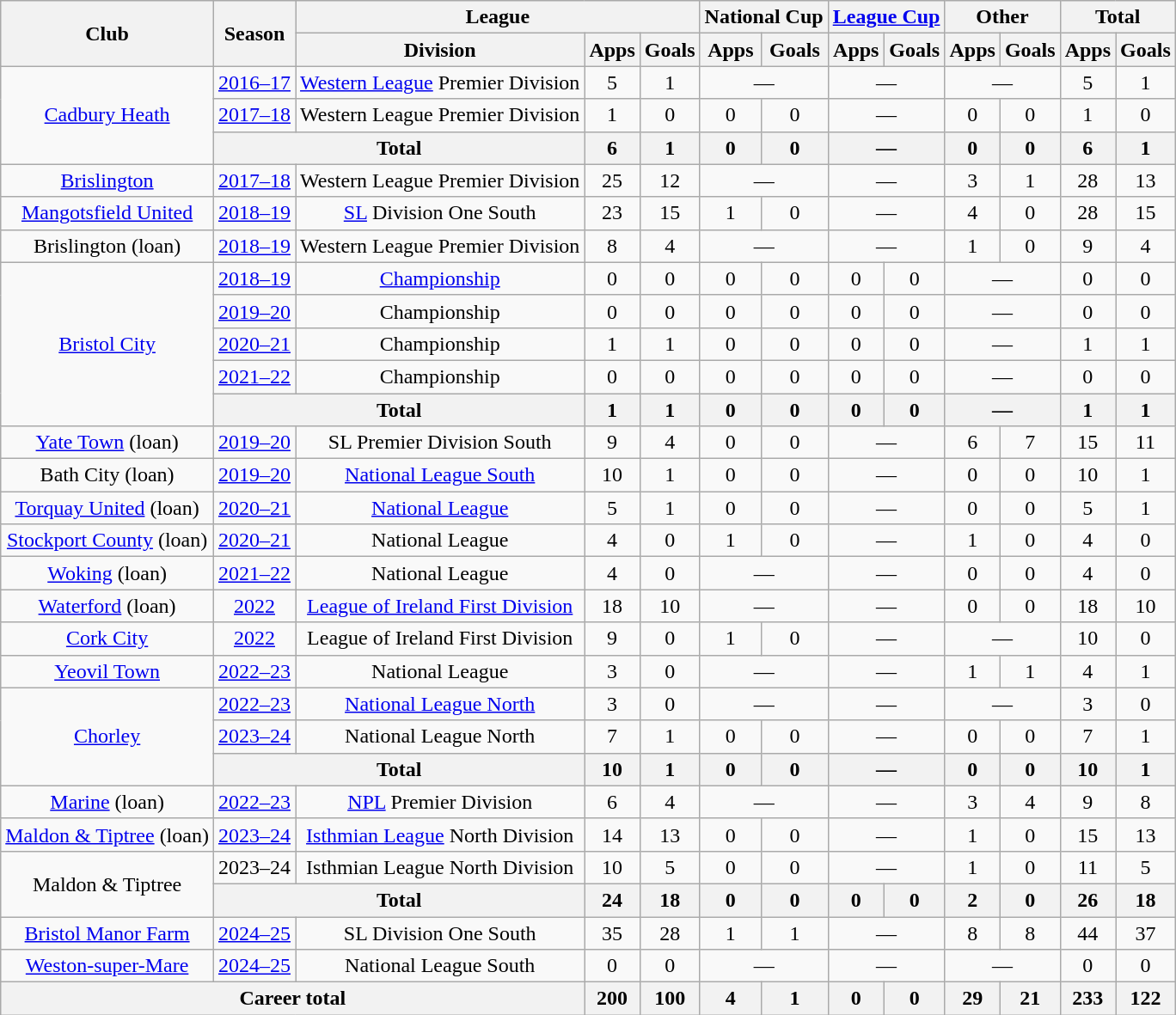<table class=wikitable style="text-align: center">
<tr>
<th rowspan=2>Club</th>
<th rowspan=2>Season</th>
<th colspan=3>League</th>
<th colspan=2>National Cup</th>
<th colspan=2><a href='#'>League Cup</a></th>
<th colspan=2>Other</th>
<th colspan=2>Total</th>
</tr>
<tr>
<th>Division</th>
<th>Apps</th>
<th>Goals</th>
<th>Apps</th>
<th>Goals</th>
<th>Apps</th>
<th>Goals</th>
<th>Apps</th>
<th>Goals</th>
<th>Apps</th>
<th>Goals</th>
</tr>
<tr>
<td rowspan=3><a href='#'>Cadbury Heath</a></td>
<td><a href='#'>2016–17</a></td>
<td><a href='#'>Western League</a> Premier Division</td>
<td>5</td>
<td>1</td>
<td colspan=2>—</td>
<td colspan=2>—</td>
<td colspan=2>—</td>
<td>5</td>
<td>1</td>
</tr>
<tr>
<td><a href='#'>2017–18</a></td>
<td>Western League Premier Division</td>
<td>1</td>
<td>0</td>
<td>0</td>
<td>0</td>
<td colspan=2>—</td>
<td>0</td>
<td>0</td>
<td>1</td>
<td>0</td>
</tr>
<tr>
<th colspan=2>Total</th>
<th>6</th>
<th>1</th>
<th>0</th>
<th>0</th>
<th colspan=2>—</th>
<th>0</th>
<th>0</th>
<th>6</th>
<th>1</th>
</tr>
<tr>
<td><a href='#'>Brislington</a></td>
<td><a href='#'>2017–18</a></td>
<td>Western League Premier Division</td>
<td>25</td>
<td>12</td>
<td colspan=2>—</td>
<td colspan=2>—</td>
<td>3</td>
<td>1</td>
<td>28</td>
<td>13</td>
</tr>
<tr>
<td><a href='#'>Mangotsfield United</a></td>
<td><a href='#'>2018–19</a></td>
<td><a href='#'>SL</a> Division One South</td>
<td>23</td>
<td>15</td>
<td>1</td>
<td>0</td>
<td colspan=2>—</td>
<td>4</td>
<td>0</td>
<td>28</td>
<td>15</td>
</tr>
<tr>
<td>Brislington (loan)</td>
<td><a href='#'>2018–19</a></td>
<td>Western League Premier Division</td>
<td>8</td>
<td>4</td>
<td colspan=2>—</td>
<td colspan=2>—</td>
<td>1</td>
<td>0</td>
<td>9</td>
<td>4</td>
</tr>
<tr>
<td rowspan=5><a href='#'>Bristol City</a></td>
<td><a href='#'>2018–19</a></td>
<td><a href='#'>Championship</a></td>
<td>0</td>
<td>0</td>
<td>0</td>
<td>0</td>
<td>0</td>
<td>0</td>
<td colspan=2>—</td>
<td>0</td>
<td>0</td>
</tr>
<tr>
<td><a href='#'>2019–20</a></td>
<td>Championship</td>
<td>0</td>
<td>0</td>
<td>0</td>
<td>0</td>
<td>0</td>
<td>0</td>
<td colspan=2>—</td>
<td>0</td>
<td>0</td>
</tr>
<tr>
<td><a href='#'>2020–21</a></td>
<td>Championship</td>
<td>1</td>
<td>1</td>
<td>0</td>
<td>0</td>
<td>0</td>
<td>0</td>
<td colspan=2>—</td>
<td>1</td>
<td>1</td>
</tr>
<tr>
<td><a href='#'>2021–22</a></td>
<td>Championship</td>
<td>0</td>
<td>0</td>
<td>0</td>
<td>0</td>
<td>0</td>
<td>0</td>
<td colspan=2>—</td>
<td>0</td>
<td>0</td>
</tr>
<tr>
<th colspan=2>Total</th>
<th>1</th>
<th>1</th>
<th>0</th>
<th>0</th>
<th>0</th>
<th>0</th>
<th colspan=2>—</th>
<th>1</th>
<th>1</th>
</tr>
<tr>
<td><a href='#'>Yate Town</a> (loan)</td>
<td><a href='#'>2019–20</a></td>
<td>SL Premier Division South</td>
<td>9</td>
<td>4</td>
<td>0</td>
<td>0</td>
<td colspan=2>—</td>
<td>6</td>
<td>7</td>
<td>15</td>
<td>11</td>
</tr>
<tr>
<td>Bath City (loan)</td>
<td><a href='#'>2019–20</a></td>
<td><a href='#'>National League South</a></td>
<td>10</td>
<td>1</td>
<td>0</td>
<td>0</td>
<td colspan=2>—</td>
<td>0</td>
<td>0</td>
<td>10</td>
<td>1</td>
</tr>
<tr>
<td><a href='#'>Torquay United</a> (loan)</td>
<td><a href='#'>2020–21</a></td>
<td><a href='#'>National League</a></td>
<td>5</td>
<td>1</td>
<td>0</td>
<td>0</td>
<td colspan=2>—</td>
<td>0</td>
<td>0</td>
<td>5</td>
<td>1</td>
</tr>
<tr>
<td><a href='#'>Stockport County</a> (loan)</td>
<td><a href='#'>2020–21</a></td>
<td>National League</td>
<td>4</td>
<td>0</td>
<td>1</td>
<td>0</td>
<td colspan=2>—</td>
<td>1</td>
<td>0</td>
<td>4</td>
<td>0</td>
</tr>
<tr>
<td><a href='#'>Woking</a> (loan)</td>
<td><a href='#'>2021–22</a></td>
<td>National League</td>
<td>4</td>
<td>0</td>
<td colspan=2>—</td>
<td colspan=2>—</td>
<td>0</td>
<td>0</td>
<td>4</td>
<td>0</td>
</tr>
<tr>
<td><a href='#'>Waterford</a> (loan)</td>
<td><a href='#'>2022</a></td>
<td><a href='#'>League of Ireland First Division</a></td>
<td>18</td>
<td>10</td>
<td colspan=2>—</td>
<td colspan=2>—</td>
<td>0</td>
<td>0</td>
<td>18</td>
<td>10</td>
</tr>
<tr>
<td><a href='#'>Cork City</a></td>
<td><a href='#'>2022</a></td>
<td>League of Ireland First Division</td>
<td>9</td>
<td>0</td>
<td>1</td>
<td>0</td>
<td colspan=2>—</td>
<td colspan=2>—</td>
<td>10</td>
<td>0</td>
</tr>
<tr>
<td><a href='#'>Yeovil Town</a></td>
<td><a href='#'>2022–23</a></td>
<td>National League</td>
<td>3</td>
<td>0</td>
<td colspan=2>—</td>
<td colspan=2>—</td>
<td>1</td>
<td>1</td>
<td>4</td>
<td>1</td>
</tr>
<tr>
<td rowspan=3><a href='#'>Chorley</a></td>
<td><a href='#'>2022–23</a></td>
<td><a href='#'>National League North</a></td>
<td>3</td>
<td>0</td>
<td colspan=2>—</td>
<td colspan=2>—</td>
<td colspan=2>—</td>
<td>3</td>
<td>0</td>
</tr>
<tr>
<td><a href='#'>2023–24</a></td>
<td>National League North</td>
<td>7</td>
<td>1</td>
<td>0</td>
<td>0</td>
<td colspan=2>—</td>
<td>0</td>
<td>0</td>
<td>7</td>
<td>1</td>
</tr>
<tr>
<th colspan=2>Total</th>
<th>10</th>
<th>1</th>
<th>0</th>
<th>0</th>
<th colspan=2>—</th>
<th>0</th>
<th>0</th>
<th>10</th>
<th>1</th>
</tr>
<tr>
<td><a href='#'>Marine</a> (loan)</td>
<td><a href='#'>2022–23</a></td>
<td><a href='#'>NPL</a> Premier Division</td>
<td>6</td>
<td>4</td>
<td colspan=2>—</td>
<td colspan=2>—</td>
<td>3</td>
<td>4</td>
<td>9</td>
<td>8</td>
</tr>
<tr>
<td><a href='#'>Maldon & Tiptree</a> (loan)</td>
<td><a href='#'>2023–24</a></td>
<td><a href='#'>Isthmian League</a> North Division</td>
<td>14</td>
<td>13</td>
<td>0</td>
<td>0</td>
<td colspan="2">—</td>
<td>1</td>
<td>0</td>
<td>15</td>
<td>13</td>
</tr>
<tr>
<td rowspan="2">Maldon & Tiptree</td>
<td>2023–24</td>
<td>Isthmian League North Division</td>
<td>10</td>
<td>5</td>
<td>0</td>
<td>0</td>
<td colspan="2">—</td>
<td>1</td>
<td>0</td>
<td>11</td>
<td>5</td>
</tr>
<tr>
<th colspan="2">Total</th>
<th>24</th>
<th>18</th>
<th>0</th>
<th>0</th>
<th>0</th>
<th>0</th>
<th>2</th>
<th>0</th>
<th>26</th>
<th>18</th>
</tr>
<tr>
<td><a href='#'>Bristol Manor Farm</a></td>
<td><a href='#'>2024–25</a></td>
<td>SL Division One South</td>
<td>35</td>
<td>28</td>
<td>1</td>
<td>1</td>
<td colspan=2>—</td>
<td>8</td>
<td>8</td>
<td>44</td>
<td>37</td>
</tr>
<tr>
<td><a href='#'>Weston-super-Mare</a></td>
<td><a href='#'>2024–25</a></td>
<td>National League South</td>
<td>0</td>
<td>0</td>
<td colspan=2>—</td>
<td colspan=2>—</td>
<td colspan=2>—</td>
<td>0</td>
<td>0</td>
</tr>
<tr>
<th colspan=3>Career total</th>
<th>200</th>
<th>100</th>
<th>4</th>
<th>1</th>
<th>0</th>
<th>0</th>
<th>29</th>
<th>21</th>
<th>233</th>
<th>122</th>
</tr>
</table>
